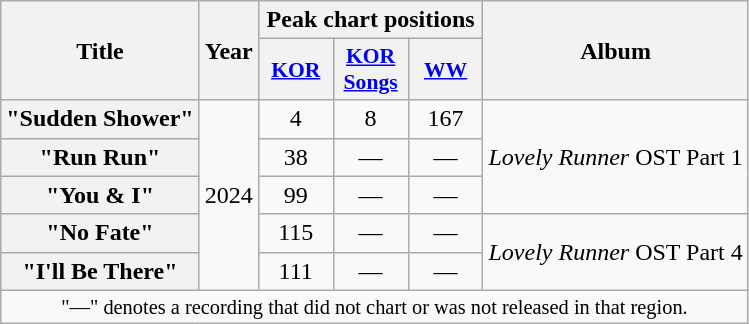<table class="wikitable plainrowheaders" style="text-align:center">
<tr>
<th scope="col" rowspan="2">Title</th>
<th scope="col" rowspan="2">Year</th>
<th scope="col" colspan="3">Peak chart positions</th>
<th scope="col" rowspan="2">Album</th>
</tr>
<tr>
<th scope="col" style="font-size:90%; width:3em"><a href='#'>KOR</a><br></th>
<th scope="col" style="font-size:90%; width:3em"><a href='#'>KOR<br>Songs</a><br></th>
<th scope="col" style="font-size:90%; width:3em"><a href='#'>WW</a><br></th>
</tr>
<tr>
<th scope="row">"Sudden Shower" </th>
<td rowspan="5">2024</td>
<td>4</td>
<td>8</td>
<td>167</td>
<td rowspan="3"><em>Lovely Runner</em> OST Part 1</td>
</tr>
<tr>
<th scope="row">"Run Run" </th>
<td>38</td>
<td>—</td>
<td>—</td>
</tr>
<tr>
<th scope="row">"You & I" </th>
<td>99</td>
<td>—</td>
<td>—</td>
</tr>
<tr>
<th scope="row">"No Fate" </th>
<td>115</td>
<td>—</td>
<td>—</td>
<td rowspan="2"><em>Lovely Runner</em> OST Part 4</td>
</tr>
<tr>
<th scope="row">"I'll Be There" </th>
<td>111</td>
<td>—</td>
<td>—</td>
</tr>
<tr>
<td colspan="6" style="font-size:85%">"—" denotes a recording that did not chart or was not released in that region.</td>
</tr>
</table>
